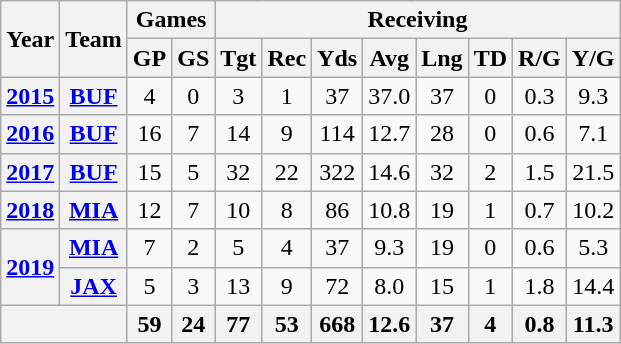<table class="wikitable" style="text-align: center;">
<tr>
<th rowspan="2">Year</th>
<th rowspan="2">Team</th>
<th colspan="2">Games</th>
<th colspan="8">Receiving</th>
</tr>
<tr>
<th>GP</th>
<th>GS</th>
<th>Tgt</th>
<th>Rec</th>
<th>Yds</th>
<th>Avg</th>
<th>Lng</th>
<th>TD</th>
<th>R/G</th>
<th>Y/G</th>
</tr>
<tr>
<th><a href='#'>2015</a></th>
<th><a href='#'>BUF</a></th>
<td>4</td>
<td>0</td>
<td>3</td>
<td>1</td>
<td>37</td>
<td>37.0</td>
<td>37</td>
<td>0</td>
<td>0.3</td>
<td>9.3</td>
</tr>
<tr>
<th><a href='#'>2016</a></th>
<th><a href='#'>BUF</a></th>
<td>16</td>
<td>7</td>
<td>14</td>
<td>9</td>
<td>114</td>
<td>12.7</td>
<td>28</td>
<td>0</td>
<td>0.6</td>
<td>7.1</td>
</tr>
<tr>
<th><a href='#'>2017</a></th>
<th><a href='#'>BUF</a></th>
<td>15</td>
<td>5</td>
<td>32</td>
<td>22</td>
<td>322</td>
<td>14.6</td>
<td>32</td>
<td>2</td>
<td>1.5</td>
<td>21.5</td>
</tr>
<tr>
<th><a href='#'>2018</a></th>
<th><a href='#'>MIA</a></th>
<td>12</td>
<td>7</td>
<td>10</td>
<td>8</td>
<td>86</td>
<td>10.8</td>
<td>19</td>
<td>1</td>
<td>0.7</td>
<td>10.2</td>
</tr>
<tr>
<th rowspan="2"><a href='#'>2019</a></th>
<th><a href='#'>MIA</a></th>
<td>7</td>
<td>2</td>
<td>5</td>
<td>4</td>
<td>37</td>
<td>9.3</td>
<td>19</td>
<td>0</td>
<td>0.6</td>
<td>5.3</td>
</tr>
<tr>
<th><a href='#'>JAX</a></th>
<td>5</td>
<td>3</td>
<td>13</td>
<td>9</td>
<td>72</td>
<td>8.0</td>
<td>15</td>
<td>1</td>
<td>1.8</td>
<td>14.4</td>
</tr>
<tr>
<th colspan="2"></th>
<th>59</th>
<th>24</th>
<th>77</th>
<th>53</th>
<th>668</th>
<th>12.6</th>
<th>37</th>
<th>4</th>
<th>0.8</th>
<th>11.3</th>
</tr>
</table>
